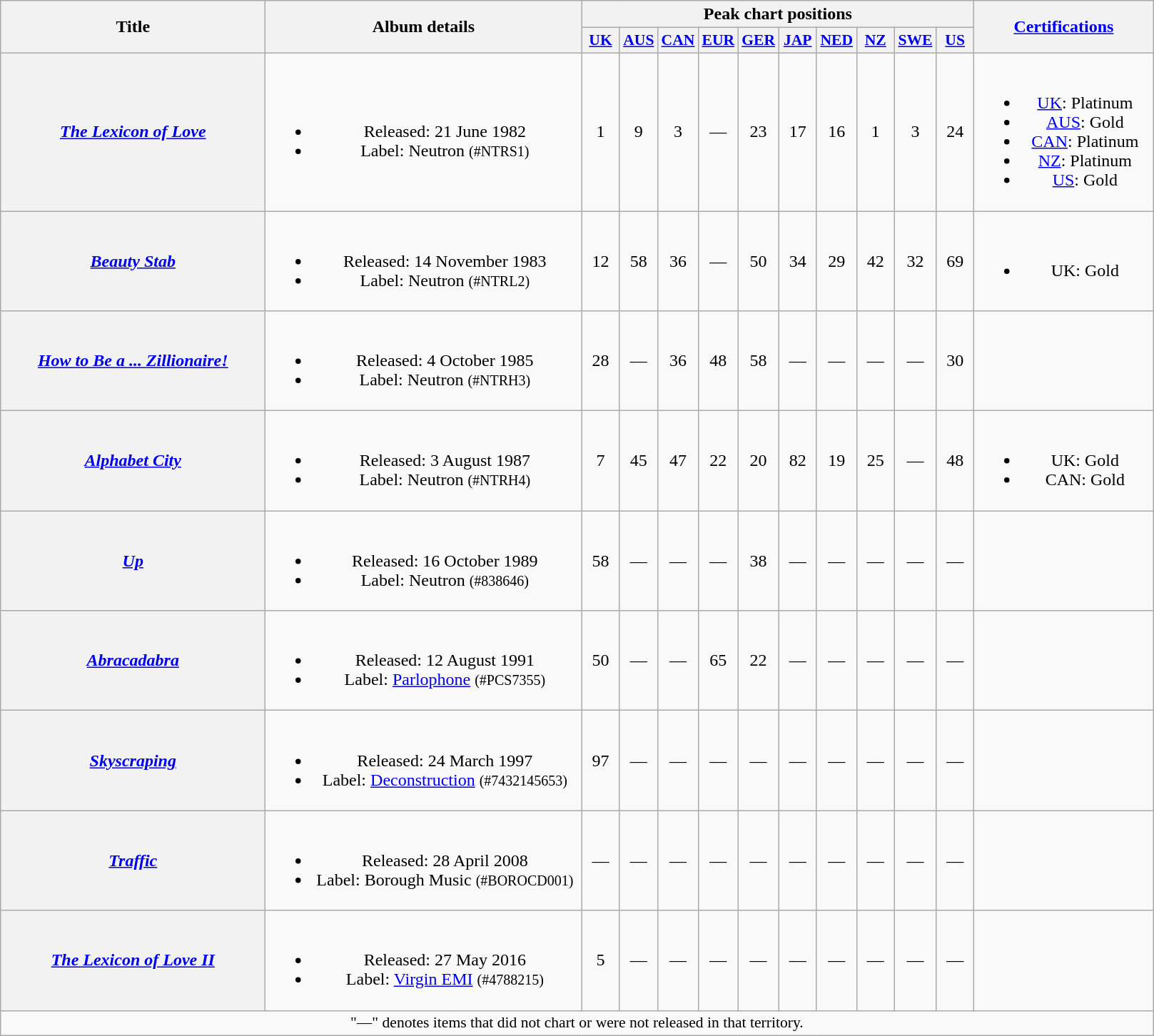<table class="wikitable plainrowheaders" style="text-align:center;">
<tr>
<th scope="col" rowspan="2" style="width:15em;">Title</th>
<th scope="col" rowspan="2" style="width:18em;">Album details</th>
<th scope="col" colspan="10">Peak chart positions</th>
<th scope="col" rowspan="2" style="width:10em;"><a href='#'>Certifications</a></th>
</tr>
<tr>
<th style="width:2em;font-size:90%;"><a href='#'>UK</a><br></th>
<th style="width:2em;font-size:90%;"><a href='#'>AUS</a><br></th>
<th style="width:2em;font-size:90%;"><a href='#'>CAN</a><br></th>
<th style="width:2em;font-size:90%;"><a href='#'>EUR</a><br></th>
<th style="width:2em;font-size:90%;"><a href='#'>GER</a><br></th>
<th style="width:2em;font-size:90%;"><a href='#'>JAP</a><br></th>
<th style="width:2em;font-size:90%;"><a href='#'>NED</a><br></th>
<th style="width:2em;font-size:90%;"><a href='#'>NZ</a><br></th>
<th style="width:2em;font-size:90%;"><a href='#'>SWE</a><br></th>
<th style="width:2em;font-size:90%;"><a href='#'>US</a><br></th>
</tr>
<tr>
<th scope="row"><em><a href='#'>The Lexicon of Love</a></em></th>
<td><br><ul><li>Released: 21 June 1982</li><li>Label: Neutron <small>(#NTRS1)</small></li></ul></td>
<td>1</td>
<td>9</td>
<td>3</td>
<td>—</td>
<td>23</td>
<td>17</td>
<td>16</td>
<td>1</td>
<td>3</td>
<td>24</td>
<td><br><ul><li><a href='#'>UK</a>: Platinum</li><li><a href='#'>AUS</a>: Gold</li><li><a href='#'>CAN</a>: Platinum</li><li><a href='#'>NZ</a>: Platinum</li><li><a href='#'>US</a>: Gold</li></ul></td>
</tr>
<tr>
<th scope="row"><em><a href='#'>Beauty Stab</a></em></th>
<td><br><ul><li>Released: 14 November 1983</li><li>Label: Neutron <small>(#NTRL2)</small></li></ul></td>
<td>12</td>
<td>58</td>
<td>36</td>
<td>—</td>
<td>50</td>
<td>34</td>
<td>29</td>
<td>42</td>
<td>32</td>
<td>69</td>
<td><br><ul><li>UK: Gold</li></ul></td>
</tr>
<tr>
<th scope="row"><em><a href='#'>How to Be a ... Zillionaire!</a></em></th>
<td><br><ul><li>Released: 4 October 1985</li><li>Label: Neutron <small>(#NTRH3)</small></li></ul></td>
<td>28</td>
<td>—</td>
<td>36</td>
<td>48</td>
<td>58</td>
<td>—</td>
<td>—</td>
<td>—</td>
<td>—</td>
<td>30</td>
<td></td>
</tr>
<tr>
<th scope="row"><em><a href='#'>Alphabet City</a></em></th>
<td><br><ul><li>Released: 3 August 1987</li><li>Label: Neutron <small>(#NTRH4)</small></li></ul></td>
<td>7</td>
<td>45</td>
<td>47</td>
<td>22</td>
<td>20</td>
<td>82</td>
<td>19</td>
<td>25</td>
<td>—</td>
<td>48</td>
<td><br><ul><li>UK: Gold</li><li>CAN: Gold</li></ul></td>
</tr>
<tr>
<th scope="row"><em><a href='#'>Up</a></em></th>
<td><br><ul><li>Released: 16 October 1989</li><li>Label: Neutron <small>(#838646)</small></li></ul></td>
<td>58</td>
<td>—</td>
<td>—</td>
<td>—</td>
<td>38</td>
<td>—</td>
<td>—</td>
<td>—</td>
<td>—</td>
<td>—</td>
<td></td>
</tr>
<tr>
<th scope="row"><em><a href='#'>Abracadabra</a></em></th>
<td><br><ul><li>Released: 12 August 1991</li><li>Label: <a href='#'>Parlophone</a> <small>(#PCS7355)</small></li></ul></td>
<td>50</td>
<td>—</td>
<td>—</td>
<td>65</td>
<td>22</td>
<td>—</td>
<td>—</td>
<td>—</td>
<td>—</td>
<td>—</td>
<td></td>
</tr>
<tr>
<th scope="row"><em><a href='#'>Skyscraping</a></em></th>
<td><br><ul><li>Released: 24 March 1997</li><li>Label: <a href='#'>Deconstruction</a> <small>(#7432145653)</small></li></ul></td>
<td>97</td>
<td>—</td>
<td>—</td>
<td>—</td>
<td>—</td>
<td>—</td>
<td>—</td>
<td>—</td>
<td>—</td>
<td>—</td>
<td></td>
</tr>
<tr>
<th scope="row"><em><a href='#'>Traffic</a></em></th>
<td><br><ul><li>Released: 28 April 2008</li><li>Label: Borough Music <small>(#BOROCD001)</small></li></ul></td>
<td>—</td>
<td>—</td>
<td>—</td>
<td>—</td>
<td>—</td>
<td>—</td>
<td>—</td>
<td>—</td>
<td>—</td>
<td>—</td>
<td></td>
</tr>
<tr>
<th scope="row"><em><a href='#'>The Lexicon of Love II</a></em></th>
<td><br><ul><li>Released: 27 May 2016</li><li>Label: <a href='#'>Virgin EMI</a> <small>(#4788215)</small></li></ul></td>
<td>5</td>
<td>—</td>
<td>—</td>
<td>—</td>
<td>—</td>
<td>—</td>
<td>—</td>
<td>—</td>
<td>—</td>
<td>—</td>
<td></td>
</tr>
<tr>
<td align="center" colspan="15" style="font-size:90%">"—" denotes items that did not chart or were not released in that territory.</td>
</tr>
</table>
